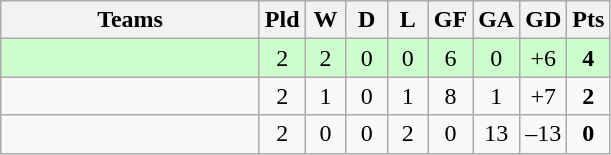<table class="wikitable" style="text-align: center;">
<tr>
<th width=165>Teams</th>
<th width=20>Pld</th>
<th width=20>W</th>
<th width=20>D</th>
<th width=20>L</th>
<th width=20>GF</th>
<th width=20>GA</th>
<th width=20>GD</th>
<th width=20>Pts</th>
</tr>
<tr align=center style="background:#ccffcc;">
<td style="text-align:left;"></td>
<td>2</td>
<td>2</td>
<td>0</td>
<td>0</td>
<td>6</td>
<td>0</td>
<td>+6</td>
<td><strong>4</strong></td>
</tr>
<tr align=center>
<td style="text-align:left;"></td>
<td>2</td>
<td>1</td>
<td>0</td>
<td>1</td>
<td>8</td>
<td>1</td>
<td>+7</td>
<td><strong>2</strong></td>
</tr>
<tr align=center>
<td style="text-align:left;"></td>
<td>2</td>
<td>0</td>
<td>0</td>
<td>2</td>
<td>0</td>
<td>13</td>
<td>–13</td>
<td><strong>0</strong></td>
</tr>
</table>
